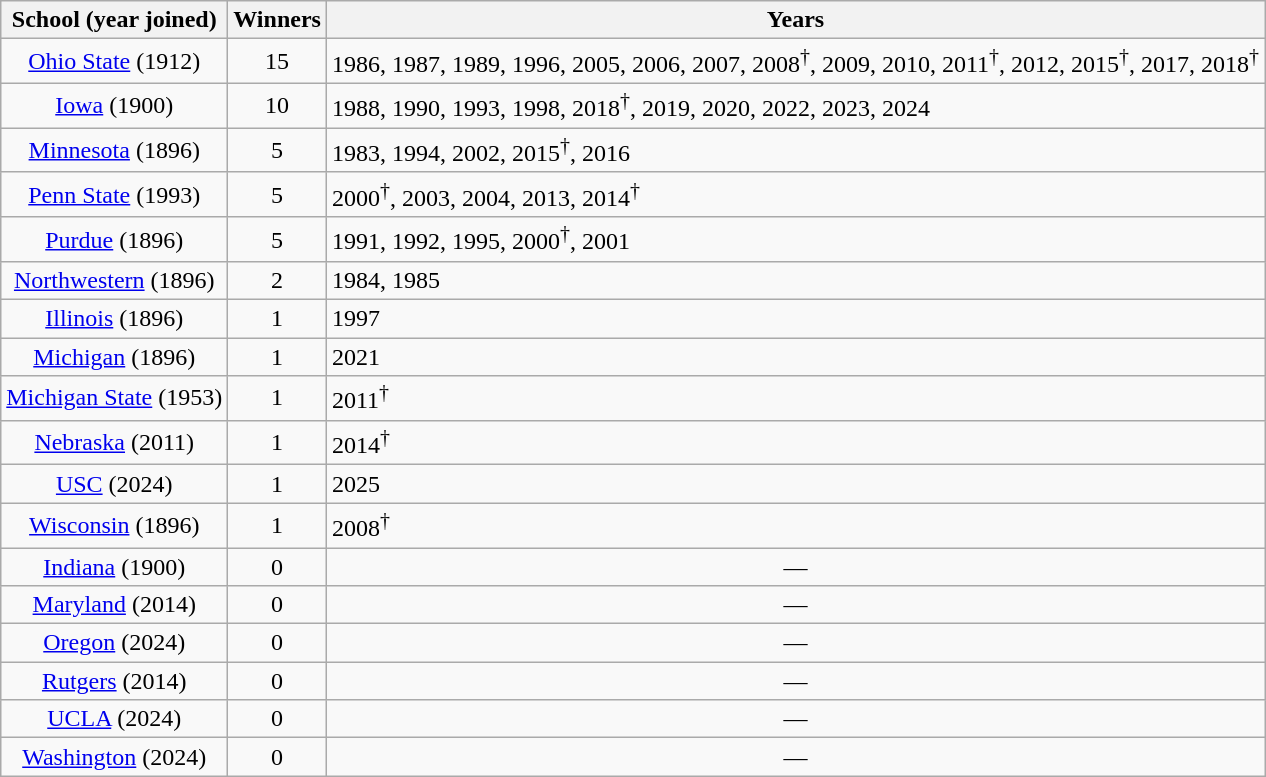<table class="wikitable">
<tr>
<th>School (year joined)</th>
<th>Winners</th>
<th>Years</th>
</tr>
<tr align=center>
<td><a href='#'>Ohio State</a> (1912)</td>
<td>15</td>
<td align=left>1986, 1987, 1989, 1996, 2005, 2006, 2007, 2008<sup>†</sup>, 2009, 2010, 2011<sup>†</sup>, 2012, 2015<sup>†</sup>, 2017, 2018<sup>†</sup></td>
</tr>
<tr align=center>
<td><a href='#'>Iowa</a> (1900)</td>
<td>10</td>
<td style="text-align:left;">1988, 1990, 1993, 1998, 2018<sup>†</sup>, 2019, 2020, 2022, 2023, 2024</td>
</tr>
<tr align=center>
<td><a href='#'>Minnesota</a> (1896)</td>
<td>5</td>
<td style="text-align:left;">1983, 1994, 2002, 2015<sup>†</sup>, 2016</td>
</tr>
<tr align=center>
<td><a href='#'>Penn State</a> (1993)</td>
<td>5</td>
<td align=left>2000<sup>†</sup>, 2003, 2004, 2013, 2014<sup>†</sup></td>
</tr>
<tr align=center>
<td><a href='#'>Purdue</a> (1896)</td>
<td>5</td>
<td align=left>1991, 1992, 1995, 2000<sup>†</sup>, 2001</td>
</tr>
<tr align=center>
<td><a href='#'>Northwestern</a> (1896)</td>
<td>2</td>
<td style="text-align:left;">1984, 1985</td>
</tr>
<tr align=center>
<td><a href='#'>Illinois</a> (1896)</td>
<td>1</td>
<td align=left>1997</td>
</tr>
<tr align=center>
<td><a href='#'>Michigan</a> (1896)</td>
<td>1</td>
<td align=left>2021</td>
</tr>
<tr align=center>
<td><a href='#'>Michigan State</a> (1953)</td>
<td>1</td>
<td style="text-align:left;">2011<sup>†</sup></td>
</tr>
<tr align=center>
<td><a href='#'>Nebraska</a> (2011)</td>
<td>1</td>
<td style="text-align:left;">2014<sup>†</sup></td>
</tr>
<tr align=center>
<td><a href='#'>USC</a> (2024)</td>
<td>1</td>
<td align="left">2025</td>
</tr>
<tr style="text-align:center;">
<td><a href='#'>Wisconsin</a> (1896)</td>
<td>1</td>
<td style="text-align:left;">2008<sup>†</sup></td>
</tr>
<tr style="text-align:center;">
<td><a href='#'>Indiana</a> (1900)</td>
<td>0</td>
<td>—</td>
</tr>
<tr align=center>
<td><a href='#'>Maryland</a> (2014)</td>
<td>0</td>
<td>—</td>
</tr>
<tr align=center>
<td><a href='#'>Oregon</a> (2024)</td>
<td>0</td>
<td>—</td>
</tr>
<tr align=center>
<td><a href='#'>Rutgers</a> (2014)</td>
<td>0</td>
<td>—</td>
</tr>
<tr align=center>
<td><a href='#'>UCLA</a> (2024)</td>
<td>0</td>
<td>—</td>
</tr>
<tr align=center>
<td><a href='#'>Washington</a> (2024)</td>
<td>0</td>
<td>—</td>
</tr>
</table>
